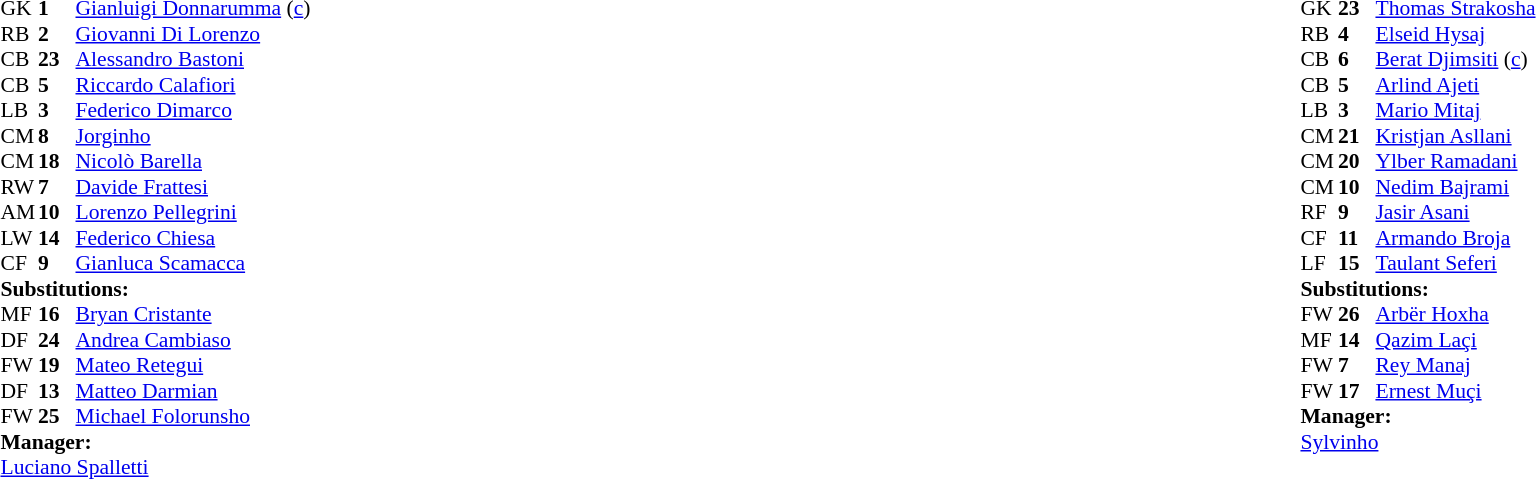<table width="100%">
<tr>
<td valign="top" width="40%"><br><table style="font-size:90%" cellspacing="0" cellpadding="0">
<tr>
<th width=25></th>
<th width=25></th>
</tr>
<tr>
<td>GK</td>
<td><strong>1</strong></td>
<td><a href='#'>Gianluigi Donnarumma</a> (<a href='#'>c</a>)</td>
</tr>
<tr>
<td>RB</td>
<td><strong>2</strong></td>
<td><a href='#'>Giovanni Di Lorenzo</a></td>
</tr>
<tr>
<td>CB</td>
<td><strong>23</strong></td>
<td><a href='#'>Alessandro Bastoni</a></td>
</tr>
<tr>
<td>CB</td>
<td><strong>5</strong></td>
<td><a href='#'>Riccardo Calafiori</a></td>
<td></td>
</tr>
<tr>
<td>LB</td>
<td><strong>3</strong></td>
<td><a href='#'>Federico Dimarco</a></td>
<td></td>
<td></td>
</tr>
<tr>
<td>CM</td>
<td><strong>8</strong></td>
<td><a href='#'>Jorginho</a></td>
</tr>
<tr>
<td>CM</td>
<td><strong>18</strong></td>
<td><a href='#'>Nicolò Barella</a></td>
<td></td>
<td></td>
</tr>
<tr>
<td>RW</td>
<td><strong>7</strong></td>
<td><a href='#'>Davide Frattesi</a></td>
</tr>
<tr>
<td>AM</td>
<td><strong>10</strong></td>
<td><a href='#'>Lorenzo Pellegrini</a></td>
<td></td>
<td></td>
</tr>
<tr>
<td>LW</td>
<td><strong>14</strong></td>
<td><a href='#'>Federico Chiesa</a></td>
<td></td>
<td></td>
</tr>
<tr>
<td>CF</td>
<td><strong>9</strong></td>
<td><a href='#'>Gianluca Scamacca</a></td>
<td></td>
<td></td>
</tr>
<tr>
<td colspan=3><strong>Substitutions:</strong></td>
</tr>
<tr>
<td>MF</td>
<td><strong>16</strong></td>
<td><a href='#'>Bryan Cristante</a></td>
<td></td>
<td></td>
</tr>
<tr>
<td>DF</td>
<td><strong>24</strong></td>
<td><a href='#'>Andrea Cambiaso</a></td>
<td></td>
<td></td>
</tr>
<tr>
<td>FW</td>
<td><strong>19</strong></td>
<td><a href='#'>Mateo Retegui</a></td>
<td></td>
<td></td>
</tr>
<tr>
<td>DF</td>
<td><strong>13</strong></td>
<td><a href='#'>Matteo Darmian</a></td>
<td></td>
<td></td>
</tr>
<tr>
<td>FW</td>
<td><strong>25</strong></td>
<td><a href='#'>Michael Folorunsho</a></td>
<td></td>
<td></td>
</tr>
<tr>
<td colspan=3><strong>Manager:</strong></td>
</tr>
<tr>
<td colspan=3><a href='#'>Luciano Spalletti</a></td>
</tr>
</table>
</td>
<td valign="top"></td>
<td valign="top" width="50%"><br><table style="font-size:90%; margin:auto" cellspacing="0" cellpadding="0">
<tr>
<th width=25></th>
<th width=25></th>
</tr>
<tr>
<td>GK</td>
<td><strong>23</strong></td>
<td><a href='#'>Thomas Strakosha</a></td>
</tr>
<tr>
<td>RB</td>
<td><strong>4</strong></td>
<td><a href='#'>Elseid Hysaj</a></td>
</tr>
<tr>
<td>CB</td>
<td><strong>6</strong></td>
<td><a href='#'>Berat Djimsiti</a> (<a href='#'>c</a>)</td>
</tr>
<tr>
<td>CB</td>
<td><strong>5</strong></td>
<td><a href='#'>Arlind Ajeti</a></td>
</tr>
<tr>
<td>LB</td>
<td><strong>3</strong></td>
<td><a href='#'>Mario Mitaj</a></td>
</tr>
<tr>
<td>CM</td>
<td><strong>21</strong></td>
<td><a href='#'>Kristjan Asllani</a></td>
</tr>
<tr>
<td>CM</td>
<td><strong>20</strong></td>
<td><a href='#'>Ylber Ramadani</a></td>
</tr>
<tr>
<td>CM</td>
<td><strong>10</strong></td>
<td><a href='#'>Nedim Bajrami</a></td>
<td></td>
<td></td>
</tr>
<tr>
<td>RF</td>
<td><strong>9</strong></td>
<td><a href='#'>Jasir Asani</a></td>
<td></td>
<td></td>
</tr>
<tr>
<td>CF</td>
<td><strong>11</strong></td>
<td><a href='#'>Armando Broja</a></td>
<td></td>
<td></td>
</tr>
<tr>
<td>LF</td>
<td><strong>15</strong></td>
<td><a href='#'>Taulant Seferi</a></td>
<td></td>
<td></td>
</tr>
<tr>
<td colspan=3><strong>Substitutions:</strong></td>
</tr>
<tr>
<td>FW</td>
<td><strong>26</strong></td>
<td><a href='#'>Arbër Hoxha</a></td>
<td></td>
<td></td>
</tr>
<tr>
<td>MF</td>
<td><strong>14</strong></td>
<td><a href='#'>Qazim Laçi</a></td>
<td></td>
<td></td>
</tr>
<tr>
<td>FW</td>
<td><strong>7</strong></td>
<td><a href='#'>Rey Manaj</a></td>
<td></td>
<td></td>
</tr>
<tr>
<td>FW</td>
<td><strong>17</strong></td>
<td><a href='#'>Ernest Muçi</a></td>
<td></td>
<td></td>
</tr>
<tr>
<td colspan=3><strong>Manager:</strong></td>
</tr>
<tr>
<td colspan=3> <a href='#'>Sylvinho</a></td>
</tr>
</table>
</td>
</tr>
</table>
